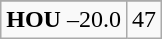<table class="wikitable">
<tr align="center">
</tr>
<tr align="center">
<td><strong>HOU</strong> –20.0</td>
<td>47</td>
</tr>
</table>
